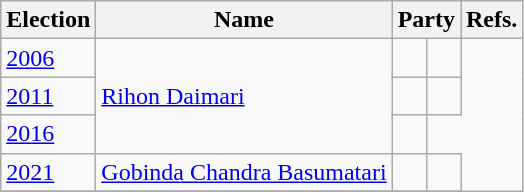<table class="wikitable sortable">
<tr>
<th>Election</th>
<th>Name</th>
<th colspan=2>Party</th>
<th>Refs.</th>
</tr>
<tr>
<td><a href='#'>2006</a></td>
<td rowspan=3><a href='#'>Rihon Daimari</a></td>
<td></td>
<td></td>
</tr>
<tr>
<td><a href='#'>2011</a></td>
<td></td>
<td></td>
</tr>
<tr>
<td><a href='#'>2016</a></td>
<td></td>
</tr>
<tr>
<td><a href='#'>2021</a></td>
<td><a href='#'>Gobinda Chandra Basumatari</a></td>
<td></td>
<td></td>
</tr>
<tr>
</tr>
</table>
